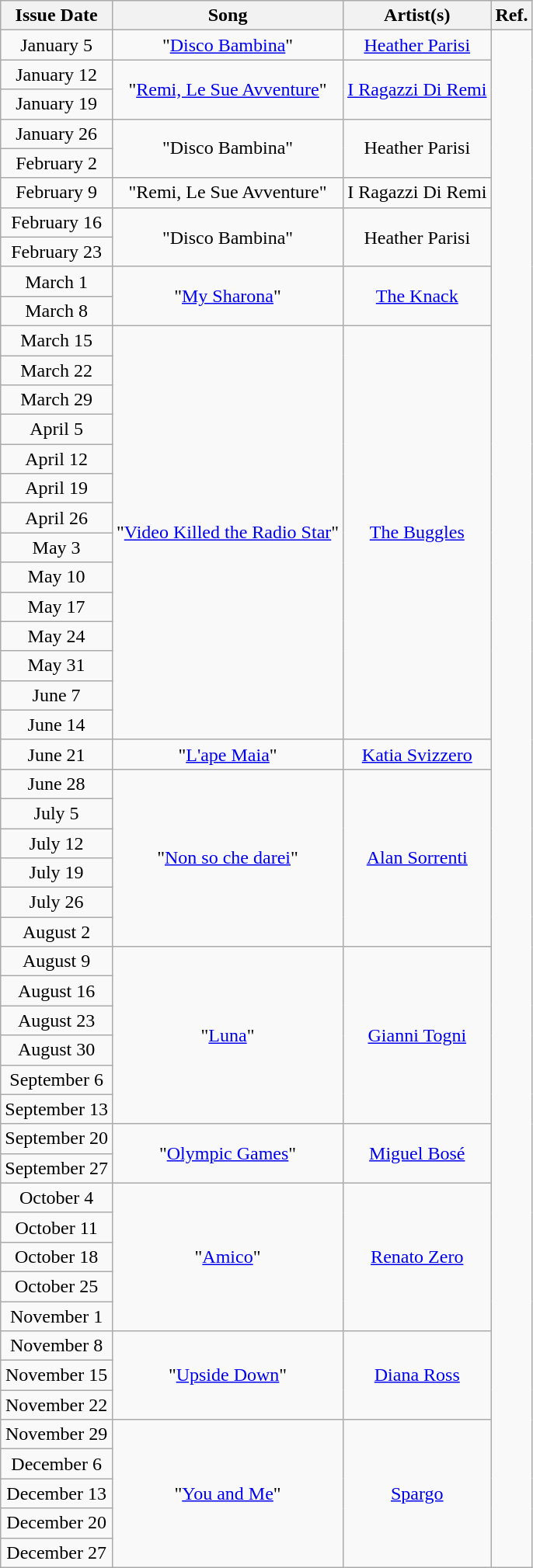<table class="wikitable plainrowheaders" style="text-align: center;">
<tr>
<th>Issue Date</th>
<th>Song</th>
<th>Artist(s)</th>
<th>Ref.</th>
</tr>
<tr>
<td>January 5</td>
<td>"<a href='#'>Disco Bambina</a>"</td>
<td><a href='#'>Heather Parisi</a></td>
<td rowspan="52"></td>
</tr>
<tr>
<td>January 12</td>
<td rowspan="2">"<a href='#'>Remi, Le Sue Avventure</a>"</td>
<td rowspan="2"><a href='#'>I Ragazzi Di Remi</a></td>
</tr>
<tr>
<td>January 19</td>
</tr>
<tr>
<td>January 26</td>
<td rowspan="2">"Disco Bambina"</td>
<td rowspan="2">Heather Parisi</td>
</tr>
<tr>
<td>February 2</td>
</tr>
<tr>
<td>February 9</td>
<td>"Remi, Le Sue Avventure"</td>
<td>I Ragazzi Di Remi</td>
</tr>
<tr>
<td>February 16</td>
<td rowspan="2">"Disco Bambina"</td>
<td rowspan="2">Heather Parisi</td>
</tr>
<tr>
<td>February 23</td>
</tr>
<tr>
<td>March 1</td>
<td rowspan="2">"<a href='#'>My Sharona</a>"</td>
<td rowspan="2"><a href='#'>The Knack</a></td>
</tr>
<tr>
<td>March 8</td>
</tr>
<tr>
<td>March 15</td>
<td rowspan="14">"<a href='#'>Video Killed the Radio Star</a>"</td>
<td rowspan="14"><a href='#'>The Buggles</a></td>
</tr>
<tr>
<td>March 22</td>
</tr>
<tr>
<td>March 29</td>
</tr>
<tr>
<td>April 5</td>
</tr>
<tr>
<td>April 12</td>
</tr>
<tr>
<td>April 19</td>
</tr>
<tr>
<td>April 26</td>
</tr>
<tr>
<td>May 3</td>
</tr>
<tr>
<td>May 10</td>
</tr>
<tr>
<td>May 17</td>
</tr>
<tr>
<td>May 24</td>
</tr>
<tr>
<td>May 31</td>
</tr>
<tr>
<td>June 7</td>
</tr>
<tr>
<td>June 14</td>
</tr>
<tr>
<td>June 21</td>
<td>"<a href='#'>L'ape Maia</a>"</td>
<td><a href='#'>Katia Svizzero</a></td>
</tr>
<tr>
<td>June 28</td>
<td rowspan="6">"<a href='#'>Non so che darei</a>"</td>
<td rowspan="6"><a href='#'>Alan Sorrenti</a></td>
</tr>
<tr>
<td>July 5</td>
</tr>
<tr>
<td>July 12</td>
</tr>
<tr>
<td>July 19</td>
</tr>
<tr>
<td>July 26</td>
</tr>
<tr>
<td>August 2</td>
</tr>
<tr>
<td>August 9</td>
<td rowspan="6">"<a href='#'>Luna</a>"</td>
<td rowspan="6"><a href='#'>Gianni Togni</a></td>
</tr>
<tr>
<td>August 16</td>
</tr>
<tr>
<td>August 23</td>
</tr>
<tr>
<td>August 30</td>
</tr>
<tr>
<td>September 6</td>
</tr>
<tr>
<td>September 13</td>
</tr>
<tr>
<td>September 20</td>
<td rowspan="2">"<a href='#'>Olympic Games</a>"</td>
<td rowspan="2"><a href='#'>Miguel Bosé</a></td>
</tr>
<tr>
<td>September 27</td>
</tr>
<tr>
<td>October 4</td>
<td rowspan="5">"<a href='#'>Amico</a>"</td>
<td rowspan="5"><a href='#'>Renato Zero</a></td>
</tr>
<tr>
<td>October 11</td>
</tr>
<tr>
<td>October 18</td>
</tr>
<tr>
<td>October 25</td>
</tr>
<tr>
<td>November 1</td>
</tr>
<tr>
<td>November 8</td>
<td rowspan="3">"<a href='#'>Upside Down</a>"</td>
<td rowspan="3"><a href='#'>Diana Ross</a></td>
</tr>
<tr>
<td>November 15</td>
</tr>
<tr>
<td>November 22</td>
</tr>
<tr>
<td>November 29</td>
<td rowspan="5">"<a href='#'>You and Me</a>"</td>
<td rowspan="5"><a href='#'>Spargo</a></td>
</tr>
<tr>
<td>December 6</td>
</tr>
<tr>
<td>December 13</td>
</tr>
<tr>
<td>December 20</td>
</tr>
<tr>
<td>December 27</td>
</tr>
</table>
